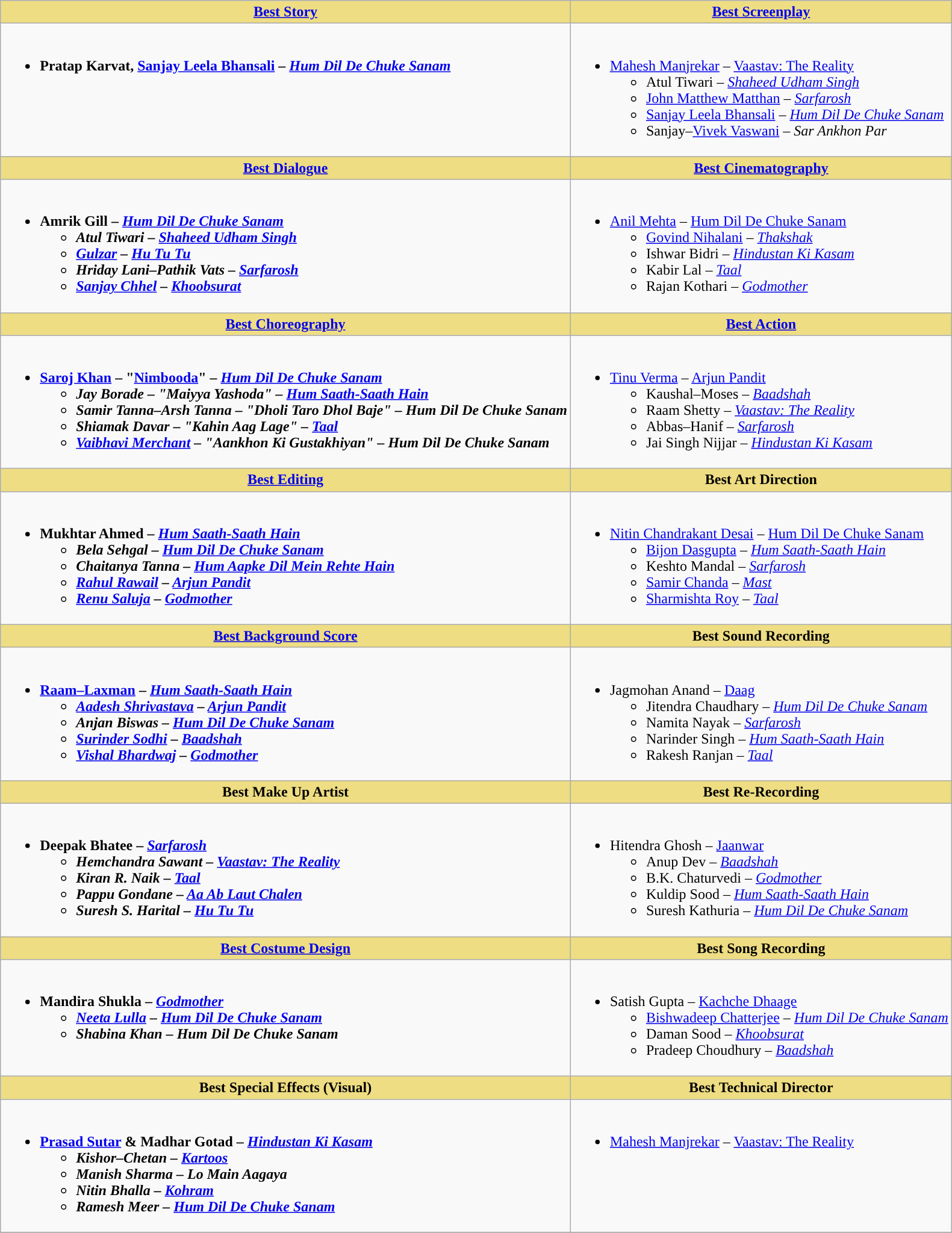<table class="wikitable">
<tr>
<th ! style="background:#eedd82; text-align:center;"><a href='#'>Best Story</a></th>
<th ! style="background:#eedd82; text-align:center;"><a href='#'>Best Screenplay</a></th>
</tr>
<tr>
<td valign="top"><br><ul><li><strong>Pratap Karvat, <a href='#'>Sanjay Leela Bhansali</a> – <em><a href='#'>Hum Dil De Chuke Sanam</a><strong><em></li></ul></td>
<td valign="top"><br><ul><li></strong><a href='#'>Mahesh Manjrekar</a> – </em><a href='#'>Vaastav: The Reality</a></em></strong><ul><li>Atul Tiwari – <em><a href='#'>Shaheed Udham Singh</a></em></li><li><a href='#'>John Matthew Matthan</a> – <em><a href='#'>Sarfarosh</a></em></li><li><a href='#'>Sanjay Leela Bhansali</a> – <em><a href='#'>Hum Dil De Chuke Sanam</a></em></li><li>Sanjay–<a href='#'>Vivek Vaswani</a> – <em>Sar Ankhon Par</em></li></ul></li></ul></td>
</tr>
<tr>
<th ! style="background:#eedd82; text-align:center;"><a href='#'>Best Dialogue</a></th>
<th ! style="background:#eedd82; text-align:center;"><a href='#'>Best Cinematography</a></th>
</tr>
<tr>
<td valign="top"><br><ul><li><strong>Amrik Gill – <em><a href='#'>Hum Dil De Chuke Sanam</a><strong><em><ul><li>Atul Tiwari – </em><a href='#'>Shaheed Udham Singh</a><em></li><li><a href='#'>Gulzar</a> – </em><a href='#'>Hu Tu Tu</a><em></li><li>Hriday Lani–Pathik Vats – </em><a href='#'>Sarfarosh</a><em></li><li><a href='#'>Sanjay Chhel</a> – </em><a href='#'>Khoobsurat</a><em></li></ul></li></ul></td>
<td valign="top"><br><ul><li></strong><a href='#'>Anil Mehta</a> – </em><a href='#'>Hum Dil De Chuke Sanam</a></em></strong><ul><li><a href='#'>Govind Nihalani</a> – <em><a href='#'>Thakshak</a></em></li><li>Ishwar Bidri – <em><a href='#'>Hindustan Ki Kasam</a></em></li><li>Kabir Lal – <em><a href='#'>Taal</a></em></li><li>Rajan Kothari – <em><a href='#'>Godmother</a></em></li></ul></li></ul></td>
</tr>
<tr>
<th ! style="background:#eedd82; text-align:center;"><a href='#'>Best Choreography</a></th>
<th ! style="background:#eedd82; text-align:center;"><a href='#'>Best Action</a></th>
</tr>
<tr>
<td valign="top"><br><ul><li><strong><a href='#'>Saroj Khan</a> – "<a href='#'>Nimbooda</a>" – <em><a href='#'>Hum Dil De Chuke Sanam</a><strong><em><ul><li>Jay Borade – "Maiyya Yashoda" – </em><a href='#'>Hum Saath-Saath Hain</a><em></li><li>Samir Tanna–Arsh Tanna – "Dholi Taro Dhol Baje" – </em>Hum Dil De Chuke Sanam<em></li><li>Shiamak Davar – "Kahin Aag Lage" – </em><a href='#'>Taal</a><em></li><li><a href='#'>Vaibhavi Merchant</a> – "Aankhon Ki Gustakhiyan" – </em>Hum Dil De Chuke Sanam<em></li></ul></li></ul></td>
<td valign="top"><br><ul><li></strong><a href='#'>Tinu Verma</a> – </em><a href='#'>Arjun Pandit</a></em></strong><ul><li>Kaushal–Moses – <em><a href='#'>Baadshah</a></em></li><li>Raam Shetty – <em><a href='#'>Vaastav: The Reality</a></em></li><li>Abbas–Hanif – <em><a href='#'>Sarfarosh</a></em></li><li>Jai Singh Nijjar – <em><a href='#'>Hindustan Ki Kasam</a></em></li></ul></li></ul></td>
</tr>
<tr>
<th ! style="background:#eedd82; text-align:center;"><a href='#'>Best Editing</a></th>
<th ! style="background:#eedd82; text-align:center;">Best Art Direction</th>
</tr>
<tr>
<td valign="top"><br><ul><li><strong>Mukhtar Ahmed – <em><a href='#'>Hum Saath-Saath Hain</a><strong><em><ul><li>Bela Sehgal – </em><a href='#'>Hum Dil De Chuke Sanam</a><em></li><li>Chaitanya Tanna – </em><a href='#'>Hum Aapke Dil Mein Rehte Hain</a><em></li><li><a href='#'>Rahul Rawail</a> – </em><a href='#'>Arjun Pandit</a><em></li><li><a href='#'>Renu Saluja</a> – </em><a href='#'>Godmother</a><em></li></ul></li></ul></td>
<td valign="top"><br><ul><li></strong><a href='#'>Nitin Chandrakant Desai</a> – </em><a href='#'>Hum Dil De Chuke Sanam</a></em></strong><ul><li><a href='#'>Bijon Dasgupta</a> – <em><a href='#'>Hum Saath-Saath Hain</a></em></li><li>Keshto Mandal – <em><a href='#'>Sarfarosh</a></em></li><li><a href='#'>Samir Chanda</a> – <em><a href='#'>Mast</a></em></li><li><a href='#'>Sharmishta Roy</a> – <em><a href='#'>Taal</a></em></li></ul></li></ul></td>
</tr>
<tr>
<th ! style="background:#eedd82; text-align:center;"><a href='#'>Best Background Score</a></th>
<th ! style="background:#eedd82; text-align:center;">Best Sound Recording</th>
</tr>
<tr>
<td valign="top"><br><ul><li><strong><a href='#'>Raam–Laxman</a> – <em><a href='#'>Hum Saath-Saath Hain</a><strong><em><ul><li><a href='#'>Aadesh Shrivastava</a> – </em><a href='#'>Arjun Pandit</a><em></li><li>Anjan Biswas – </em><a href='#'>Hum Dil De Chuke Sanam</a><em></li><li><a href='#'>Surinder Sodhi</a> – </em><a href='#'>Baadshah</a><em></li><li><a href='#'>Vishal Bhardwaj</a> – </em><a href='#'>Godmother</a><em></li></ul></li></ul></td>
<td valign="top"><br><ul><li></strong>Jagmohan Anand – </em><a href='#'>Daag</a></em></strong><ul><li>Jitendra Chaudhary – <em><a href='#'>Hum Dil De Chuke Sanam</a></em></li><li>Namita Nayak – <em><a href='#'>Sarfarosh</a></em></li><li>Narinder Singh – <em><a href='#'>Hum Saath-Saath Hain</a></em></li><li>Rakesh Ranjan – <em><a href='#'>Taal</a></em></li></ul></li></ul></td>
</tr>
<tr>
<th ! style="background:#eedd82; text-align:center;">Best Make Up Artist</th>
<th ! style="background:#eedd82; text-align:center;">Best Re-Recording</th>
</tr>
<tr>
<td valign="top"><br><ul><li><strong>Deepak Bhatee – <em><a href='#'>Sarfarosh</a><strong><em><ul><li>Hemchandra Sawant – </em><a href='#'>Vaastav: The Reality</a><em></li><li>Kiran R. Naik – </em><a href='#'>Taal</a><em></li><li>Pappu Gondane – </em><a href='#'>Aa Ab Laut Chalen</a><em></li><li>Suresh S. Harital – </em><a href='#'>Hu Tu Tu</a><em></li></ul></li></ul></td>
<td valign="top"><br><ul><li></strong>Hitendra Ghosh – </em><a href='#'>Jaanwar</a></em></strong><ul><li>Anup Dev – <em><a href='#'>Baadshah</a></em></li><li>B.K. Chaturvedi – <em><a href='#'>Godmother</a></em></li><li>Kuldip Sood – <em><a href='#'>Hum Saath-Saath Hain</a></em></li><li>Suresh Kathuria – <em><a href='#'>Hum Dil De Chuke Sanam</a></em></li></ul></li></ul></td>
</tr>
<tr>
<th ! style="background:#eedd82; text-align:center;"><a href='#'>Best Costume Design</a></th>
<th ! style="background:#eedd82; text-align:center;">Best Song Recording</th>
</tr>
<tr>
<td valign="top"><br><ul><li><strong>Mandira Shukla – <em><a href='#'>Godmother</a><strong><em><ul><li><a href='#'>Neeta Lulla</a> – </em><a href='#'>Hum Dil De Chuke Sanam</a><em></li><li>Shabina Khan – </em>Hum Dil De Chuke Sanam<em></li></ul></li></ul></td>
<td valign="top"><br><ul><li></strong>Satish Gupta – </em><a href='#'>Kachche Dhaage</a></em></strong><ul><li><a href='#'>Bishwadeep Chatterjee</a> – <em><a href='#'>Hum Dil De Chuke Sanam</a></em></li><li>Daman Sood – <em><a href='#'>Khoobsurat</a></em></li><li>Pradeep Choudhury – <em><a href='#'>Baadshah</a></em></li></ul></li></ul></td>
</tr>
<tr>
<th ! style="background:#eedd82; text-align:center;">Best Special Effects (Visual)</th>
<th ! style="background:#eedd82; text-align:center;">Best Technical Director</th>
</tr>
<tr>
<td valign="top"><br><ul><li><strong><a href='#'>Prasad Sutar</a> & Madhar Gotad – <em><a href='#'>Hindustan Ki Kasam</a><strong><em><ul><li>Kishor–Chetan – </em><a href='#'>Kartoos</a><em></li><li>Manish Sharma – </em>Lo Main Aagaya<em></li><li>Nitin Bhalla – </em><a href='#'>Kohram</a><em></li><li>Ramesh Meer – </em><a href='#'>Hum Dil De Chuke Sanam</a><em></li></ul></li></ul></td>
<td valign="top"><br><ul><li></strong><a href='#'>Mahesh Manjrekar</a> – </em><a href='#'>Vaastav: The Reality</a></em></strong></li></ul></td>
</tr>
<tr>
</tr>
</table>
